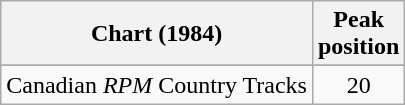<table class="wikitable sortable">
<tr>
<th align="left">Chart (1984)</th>
<th align="center">Peak<br>position</th>
</tr>
<tr>
</tr>
<tr>
<td align="left">Canadian <em>RPM</em> Country Tracks</td>
<td align="center">20</td>
</tr>
</table>
